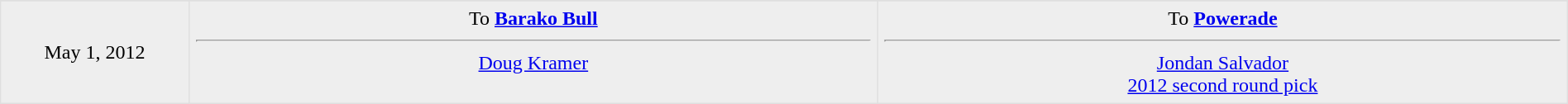<table border=1 style="border-collapse:collapse; text-align: center; width: 100%" bordercolor="#DFDFDF"  cellpadding="5">
<tr>
</tr>
<tr bgcolor="eeeeee">
<td style="width:12%">May 1, 2012</td>
<td style="width:44%" valign="top">To <strong><a href='#'>Barako Bull</a></strong><hr><a href='#'>Doug Kramer</a></td>
<td style="width:44%" valign="top">To <strong><a href='#'>Powerade</a></strong><hr><a href='#'>Jondan Salvador</a><br><a href='#'>2012 second round pick</a></td>
</tr>
</table>
